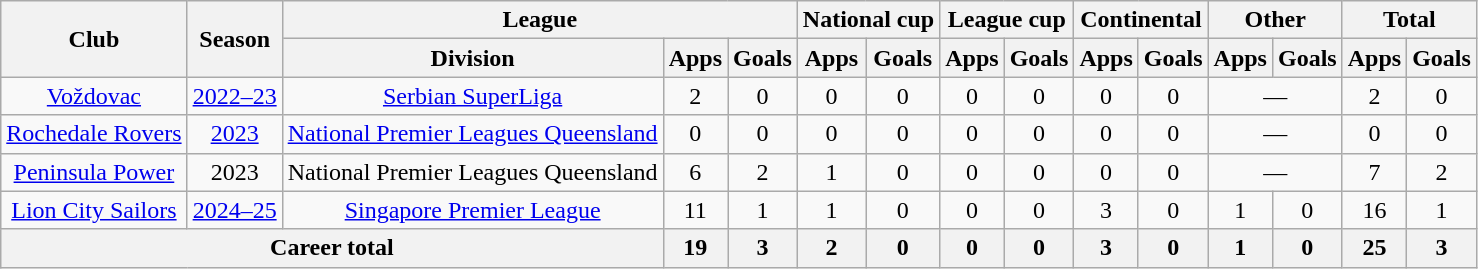<table class="wikitable" style="text-align:center">
<tr>
<th rowspan="2">Club</th>
<th rowspan="2">Season</th>
<th colspan="3">League</th>
<th colspan="2">National cup</th>
<th colspan="2">League cup</th>
<th colspan="2">Continental</th>
<th colspan="2">Other</th>
<th colspan="2">Total</th>
</tr>
<tr>
<th>Division</th>
<th>Apps</th>
<th>Goals</th>
<th>Apps</th>
<th>Goals</th>
<th>Apps</th>
<th>Goals</th>
<th>Apps</th>
<th>Goals</th>
<th>Apps</th>
<th>Goals</th>
<th>Apps</th>
<th>Goals</th>
</tr>
<tr>
<td><a href='#'>Voždovac</a></td>
<td><a href='#'>2022–23</a></td>
<td><a href='#'>Serbian SuperLiga</a></td>
<td>2</td>
<td>0</td>
<td>0</td>
<td>0</td>
<td>0</td>
<td>0</td>
<td>0</td>
<td>0</td>
<td colspan="2">—</td>
<td>2</td>
<td>0</td>
</tr>
<tr>
<td><a href='#'>Rochedale Rovers</a></td>
<td><a href='#'>2023</a></td>
<td><a href='#'>National Premier Leagues Queensland</a></td>
<td>0</td>
<td>0</td>
<td>0</td>
<td>0</td>
<td>0</td>
<td>0</td>
<td>0</td>
<td>0</td>
<td colspan="2">—</td>
<td>0</td>
<td>0</td>
</tr>
<tr>
<td><a href='#'>Peninsula Power</a></td>
<td>2023</td>
<td>National Premier Leagues Queensland</td>
<td>6</td>
<td>2</td>
<td>1</td>
<td>0</td>
<td>0</td>
<td>0</td>
<td>0</td>
<td>0</td>
<td colspan="2">—</td>
<td>7</td>
<td>2</td>
</tr>
<tr>
<td rowspan="1"><a href='#'>Lion City Sailors</a></td>
<td><a href='#'>2024–25</a></td>
<td rowspan="1"><a href='#'>Singapore Premier League</a></td>
<td>11</td>
<td>1</td>
<td>1</td>
<td>0</td>
<td>0</td>
<td>0</td>
<td>3</td>
<td>0</td>
<td>1</td>
<td>0</td>
<td>16</td>
<td>1</td>
</tr>
<tr>
<th colspan="3">Career total</th>
<th>19</th>
<th>3</th>
<th>2</th>
<th>0</th>
<th>0</th>
<th>0</th>
<th>3</th>
<th>0</th>
<th>1</th>
<th>0</th>
<th>25</th>
<th>3</th>
</tr>
</table>
